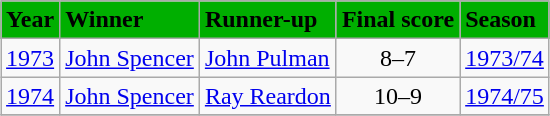<table class="wikitable" style="margin: auto">
<tr>
<th style="text-align: center; background-color: #00af00">Year</th>
<th style="text-align: left; background-color: #00af00">Winner</th>
<th style="text-align: left; background-color: #00af00">Runner-up</th>
<th style="text-align: left; background-color: #00af00">Final score</th>
<th style="text-align: left; background-color: #00af00">Season</th>
</tr>
<tr>
<td><a href='#'>1973</a></td>
<td> <a href='#'>John Spencer</a></td>
<td> <a href='#'>John Pulman</a></td>
<td style="text-align: center">8–7</td>
<td><a href='#'>1973/74</a></td>
</tr>
<tr>
<td><a href='#'>1974</a></td>
<td> <a href='#'>John Spencer</a></td>
<td> <a href='#'>Ray Reardon</a></td>
<td style="text-align: center">10–9</td>
<td><a href='#'>1974/75</a></td>
</tr>
<tr>
</tr>
</table>
